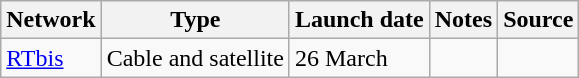<table class="wikitable sortable">
<tr>
<th>Network</th>
<th>Type</th>
<th>Launch date</th>
<th>Notes</th>
<th>Source</th>
</tr>
<tr>
<td><a href='#'>RTbis</a></td>
<td>Cable and satellite</td>
<td>26 March</td>
<td></td>
<td></td>
</tr>
</table>
